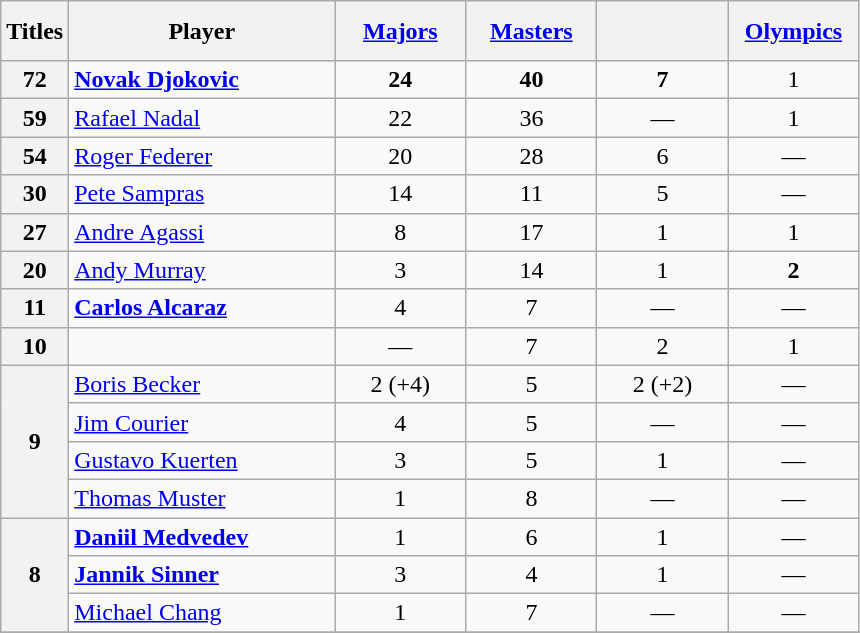<table class="wikitable" style="text-align: center;">
<tr style="height: 2.5em;">
<th>Titles</th>
<th width="170">Player</th>
<th width="80"><a href='#'>Majors</a></th>
<th width="80"><a href='#'>Masters</a></th>
<th width="80"></th>
<th width="80"><a href='#'>Olympics</a></th>
</tr>
<tr>
<th>72</th>
<td align="left"> <strong><a href='#'>Novak Djokovic</a></strong></td>
<td><strong>24</strong></td>
<td><strong>40</strong></td>
<td><strong>7</strong></td>
<td>1</td>
</tr>
<tr>
<th>59</th>
<td align="left"> <a href='#'>Rafael Nadal</a></td>
<td>22</td>
<td>36</td>
<td>—</td>
<td>1</td>
</tr>
<tr>
<th>54</th>
<td align="left"> <a href='#'>Roger Federer</a></td>
<td>20</td>
<td>28</td>
<td>6</td>
<td>—</td>
</tr>
<tr>
<th>30</th>
<td align="left"> <a href='#'>Pete Sampras</a></td>
<td>14</td>
<td>11</td>
<td>5</td>
<td>—</td>
</tr>
<tr>
<th>27</th>
<td align="left"> <a href='#'>Andre Agassi</a></td>
<td>8</td>
<td>17</td>
<td>1</td>
<td>1</td>
</tr>
<tr>
<th>20</th>
<td align="left"> <a href='#'>Andy Murray</a></td>
<td>3</td>
<td>14</td>
<td>1</td>
<td><strong>2</strong></td>
</tr>
<tr>
<th>11</th>
<td align="left"> <strong><a href='#'>Carlos Alcaraz</a></strong></td>
<td>4</td>
<td>7</td>
<td>—</td>
<td>—</td>
</tr>
<tr>
<th>10</th>
<td align="left"> </td>
<td>—</td>
<td>7</td>
<td>2</td>
<td>1</td>
</tr>
<tr>
<th rowspan="4">9</th>
<td align="left"> <a href='#'>Boris Becker</a></td>
<td>2  (+4)</td>
<td>5</td>
<td>2 (+2)</td>
<td>—</td>
</tr>
<tr>
<td align="left"> <a href='#'>Jim Courier</a></td>
<td>4</td>
<td>5</td>
<td>—</td>
<td>—</td>
</tr>
<tr>
<td align="left"> <a href='#'>Gustavo Kuerten</a></td>
<td>3</td>
<td>5</td>
<td>1</td>
<td>—</td>
</tr>
<tr>
<td align="left"> <a href='#'>Thomas Muster</a></td>
<td>1</td>
<td>8</td>
<td>—</td>
<td>—</td>
</tr>
<tr>
<th rowspan="3">8</th>
<td align="left"> <strong><a href='#'>Daniil Medvedev</a></strong></td>
<td>1</td>
<td>6</td>
<td>1</td>
<td>—</td>
</tr>
<tr>
<td align="left"> <strong><a href='#'>Jannik Sinner</a></strong></td>
<td>3</td>
<td>4</td>
<td>1</td>
<td>—</td>
</tr>
<tr>
<td align="left"> <a href='#'>Michael Chang</a></td>
<td>1</td>
<td>7</td>
<td>—</td>
<td>—</td>
</tr>
<tr>
</tr>
</table>
